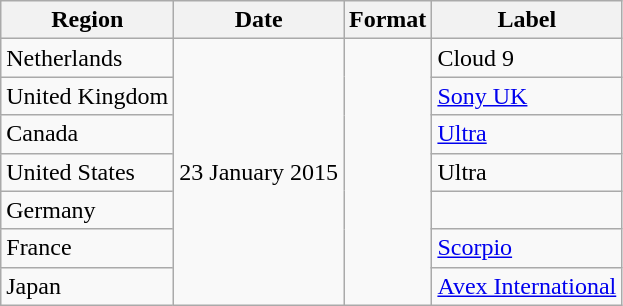<table class=wikitable>
<tr>
<th>Region</th>
<th>Date</th>
<th>Format</th>
<th>Label</th>
</tr>
<tr>
<td>Netherlands</td>
<td rowspan="7">23 January 2015</td>
<td rowspan="7"></td>
<td>Cloud 9</td>
</tr>
<tr>
<td>United Kingdom</td>
<td><a href='#'>Sony UK</a></td>
</tr>
<tr>
<td>Canada</td>
<td><a href='#'>Ultra</a></td>
</tr>
<tr>
<td>United States</td>
<td>Ultra</td>
</tr>
<tr>
<td>Germany</td>
<td></td>
</tr>
<tr>
<td>France</td>
<td><a href='#'>Scorpio</a></td>
</tr>
<tr>
<td>Japan</td>
<td><a href='#'>Avex International</a></td>
</tr>
</table>
